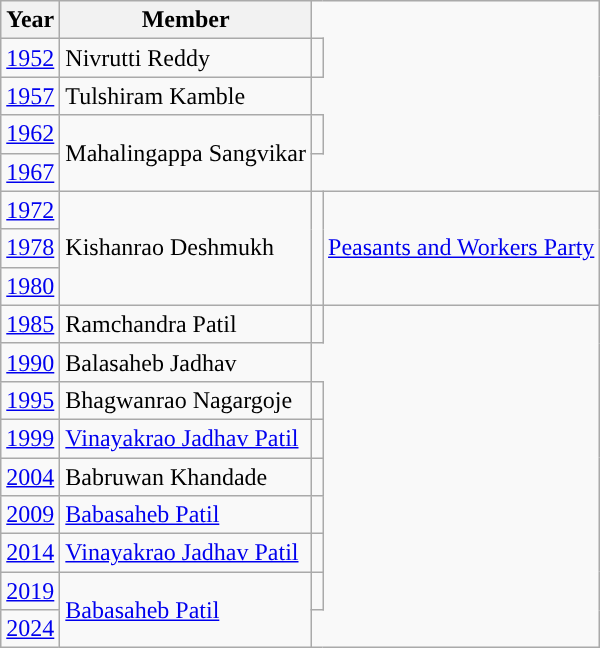<table class="wikitable">
<tr>
<th>Year</th>
<th>Member</th>
</tr>
<tr>
<td><a href='#'>1952</a></td>
<td>Nivrutti Reddy</td>
<td></td>
</tr>
<tr>
<td><a href='#'>1957</a></td>
<td>Tulshiram Kamble</td>
</tr>
<tr>
<td><a href='#'>1962</a></td>
<td rowspan="2">Mahalingappa Sangvikar</td>
<td></td>
</tr>
<tr>
<td><a href='#'>1967</a></td>
</tr>
<tr>
<td><a href='#'>1972</a></td>
<td rowspan="3">Kishanrao Deshmukh</td>
<td rowspan="3" style="background-color: "></td>
<td rowspan="3"><a href='#'>Peasants and Workers Party</a></td>
</tr>
<tr>
<td><a href='#'>1978</a></td>
</tr>
<tr>
<td><a href='#'>1980</a></td>
</tr>
<tr>
<td><a href='#'>1985</a></td>
<td>Ramchandra Patil</td>
<td></td>
</tr>
<tr>
<td><a href='#'>1990</a></td>
<td>Balasaheb Jadhav</td>
</tr>
<tr>
<td><a href='#'>1995</a></td>
<td>Bhagwanrao Nagargoje</td>
<td></td>
</tr>
<tr>
<td><a href='#'>1999</a></td>
<td><a href='#'>Vinayakrao Jadhav Patil</a></td>
<td></td>
</tr>
<tr>
<td><a href='#'>2004</a></td>
<td>Babruwan Khandade</td>
<td></td>
</tr>
<tr>
<td><a href='#'>2009</a></td>
<td><a href='#'>Babasaheb Patil</a></td>
<td></td>
</tr>
<tr>
<td><a href='#'>2014</a></td>
<td><a href='#'>Vinayakrao Jadhav Patil</a></td>
<td></td>
</tr>
<tr>
<td><a href='#'>2019</a></td>
<td rowspan="2"><a href='#'>Babasaheb Patil</a></td>
<td></td>
</tr>
<tr>
<td><a href='#'>2024</a></td>
</tr>
</table>
